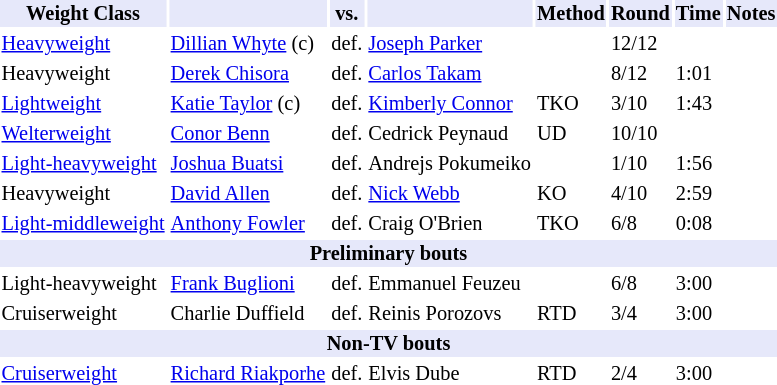<table class="toccolours" style="font-size: 85%;">
<tr>
<th style="background:#e6e8fa; color:#000; text-align:center;">Weight Class</th>
<th style="background:#e6e8fa; color:#000; text-align:center;"></th>
<th style="background:#e6e8fa; color:#000; text-align:center;">vs.</th>
<th style="background:#e6e8fa; color:#000; text-align:center;"></th>
<th style="background:#e6e8fa; color:#000; text-align:center;">Method</th>
<th style="background:#e6e8fa; color:#000; text-align:center;">Round</th>
<th style="background:#e6e8fa; color:#000; text-align:center;">Time</th>
<th style="background:#e6e8fa; color:#000; text-align:center;">Notes</th>
</tr>
<tr>
<td><a href='#'>Heavyweight</a></td>
<td><a href='#'>Dillian Whyte</a> (c)</td>
<td>def.</td>
<td><a href='#'>Joseph Parker</a></td>
<td></td>
<td>12/12</td>
<td></td>
<td></td>
</tr>
<tr>
<td>Heavyweight</td>
<td><a href='#'>Derek Chisora</a></td>
<td>def.</td>
<td><a href='#'>Carlos Takam</a></td>
<td></td>
<td>8/12</td>
<td>1:01</td>
<td></td>
</tr>
<tr>
<td><a href='#'>Lightweight</a></td>
<td><a href='#'>Katie Taylor</a> (c)</td>
<td>def.</td>
<td><a href='#'>Kimberly Connor</a></td>
<td>TKO</td>
<td>3/10</td>
<td>1:43</td>
<td></td>
</tr>
<tr>
<td><a href='#'>Welterweight</a></td>
<td><a href='#'>Conor Benn</a></td>
<td>def.</td>
<td>Cedrick Peynaud</td>
<td>UD</td>
<td>10/10</td>
<td></td>
<td></td>
</tr>
<tr>
<td><a href='#'>Light-heavyweight</a></td>
<td><a href='#'>Joshua Buatsi</a></td>
<td>def.</td>
<td>Andrejs Pokumeiko</td>
<td></td>
<td>1/10</td>
<td>1:56</td>
<td></td>
</tr>
<tr>
<td>Heavyweight</td>
<td><a href='#'>David Allen</a></td>
<td>def.</td>
<td><a href='#'>Nick Webb</a></td>
<td>KO</td>
<td>4/10</td>
<td>2:59</td>
<td></td>
</tr>
<tr>
<td><a href='#'>Light-middleweight</a></td>
<td><a href='#'>Anthony Fowler</a></td>
<td>def.</td>
<td>Craig O'Brien</td>
<td>TKO</td>
<td>6/8</td>
<td>0:08</td>
<td></td>
</tr>
<tr>
<th colspan="8" style="background-color: #e6e8fa;">Preliminary bouts</th>
</tr>
<tr>
<td>Light-heavyweight</td>
<td><a href='#'>Frank Buglioni</a></td>
<td>def.</td>
<td>Emmanuel Feuzeu</td>
<td></td>
<td>6/8</td>
<td>3:00</td>
<td></td>
</tr>
<tr>
<td>Cruiserweight</td>
<td>Charlie Duffield</td>
<td>def.</td>
<td>Reinis Porozovs</td>
<td>RTD</td>
<td>3/4</td>
<td>3:00</td>
<td></td>
</tr>
<tr>
<th colspan="8" style="background-color: #e6e8fa;">Non-TV bouts</th>
</tr>
<tr>
<td><a href='#'>Cruiserweight</a></td>
<td><a href='#'>Richard Riakporhe</a></td>
<td>def.</td>
<td>Elvis Dube</td>
<td>RTD</td>
<td>2/4</td>
<td>3:00</td>
<td></td>
</tr>
</table>
